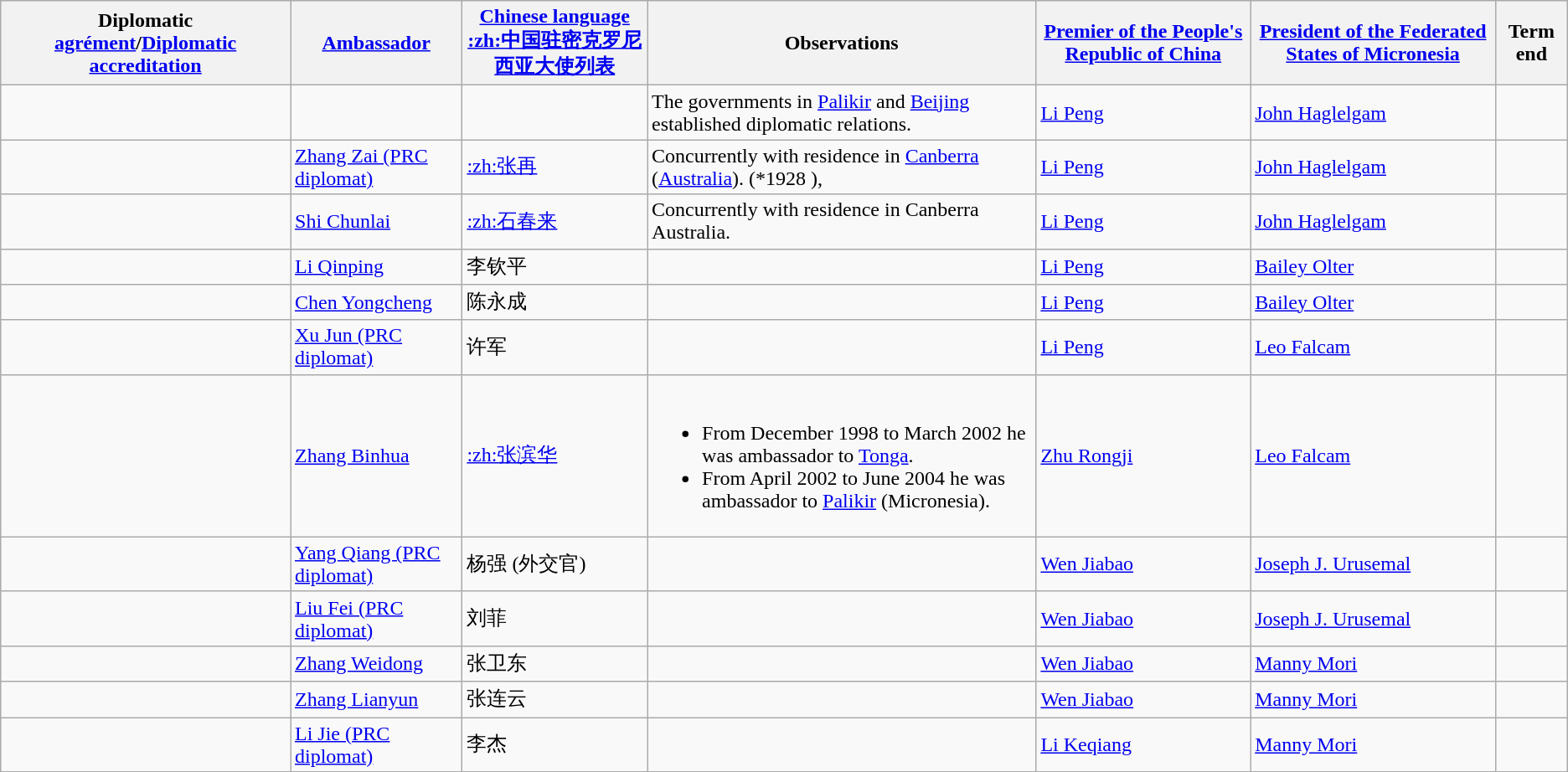<table class="wikitable sortable">
<tr>
<th>Diplomatic <a href='#'>agrément</a>/<a href='#'>Diplomatic accreditation</a></th>
<th><a href='#'>Ambassador</a></th>
<th><a href='#'>Chinese language</a><br><a href='#'>:zh:中国驻密克罗尼西亚大使列表</a></th>
<th>Observations</th>
<th><a href='#'>Premier of the People's Republic of China</a></th>
<th><a href='#'>President of the Federated States of Micronesia</a></th>
<th>Term end</th>
</tr>
<tr>
<td></td>
<td></td>
<td></td>
<td>The governments in <a href='#'>Palikir</a> and <a href='#'>Beijing</a> established diplomatic relations.</td>
<td><a href='#'>Li Peng</a></td>
<td><a href='#'>John Haglelgam</a></td>
<td></td>
</tr>
<tr>
<td></td>
<td><a href='#'>Zhang Zai (PRC diplomat)</a></td>
<td><a href='#'>:zh:张再</a></td>
<td>Concurrently with residence in <a href='#'>Canberra</a> (<a href='#'>Australia</a>). (*1928 ),</td>
<td><a href='#'>Li Peng</a></td>
<td><a href='#'>John Haglelgam</a></td>
<td></td>
</tr>
<tr>
<td></td>
<td><a href='#'>Shi Chunlai</a></td>
<td><a href='#'>:zh:石春来</a></td>
<td>Concurrently with residence in Canberra Australia.</td>
<td><a href='#'>Li Peng</a></td>
<td><a href='#'>John Haglelgam</a></td>
<td></td>
</tr>
<tr>
<td></td>
<td><a href='#'>Li Qinping</a></td>
<td>李钦平</td>
<td></td>
<td><a href='#'>Li Peng</a></td>
<td><a href='#'>Bailey Olter</a></td>
<td></td>
</tr>
<tr>
<td></td>
<td><a href='#'>Chen Yongcheng</a></td>
<td>陈永成</td>
<td></td>
<td><a href='#'>Li Peng</a></td>
<td><a href='#'>Bailey Olter</a></td>
<td></td>
</tr>
<tr>
<td></td>
<td><a href='#'>Xu Jun (PRC diplomat)</a></td>
<td>许军</td>
<td></td>
<td><a href='#'>Li Peng</a></td>
<td><a href='#'>Leo Falcam</a></td>
<td></td>
</tr>
<tr>
<td></td>
<td><a href='#'>Zhang Binhua</a></td>
<td><a href='#'>:zh:张滨华</a></td>
<td><br><ul><li>From December 1998 to March 2002 he was ambassador to <a href='#'>Tonga</a>.</li><li>From April 2002 to June 2004 he was ambassador to <a href='#'>Palikir</a> (Micronesia).</li></ul></td>
<td><a href='#'>Zhu Rongji</a></td>
<td><a href='#'>Leo Falcam</a></td>
<td></td>
</tr>
<tr>
<td></td>
<td><a href='#'>Yang Qiang (PRC diplomat)</a></td>
<td>杨强 (外交官)</td>
<td></td>
<td><a href='#'>Wen Jiabao</a></td>
<td><a href='#'>Joseph J. Urusemal</a></td>
<td></td>
</tr>
<tr>
<td></td>
<td><a href='#'>Liu Fei (PRC diplomat)</a></td>
<td>刘菲</td>
<td></td>
<td><a href='#'>Wen Jiabao</a></td>
<td><a href='#'>Joseph J. Urusemal</a></td>
<td></td>
</tr>
<tr>
<td></td>
<td><a href='#'>Zhang Weidong</a></td>
<td>张卫东</td>
<td></td>
<td><a href='#'>Wen Jiabao</a></td>
<td><a href='#'>Manny Mori</a></td>
<td></td>
</tr>
<tr>
<td></td>
<td><a href='#'>Zhang Lianyun</a></td>
<td>张连云</td>
<td></td>
<td><a href='#'>Wen Jiabao</a></td>
<td><a href='#'>Manny Mori</a></td>
<td></td>
</tr>
<tr>
<td></td>
<td><a href='#'>Li Jie (PRC diplomat)</a></td>
<td>李杰</td>
<td></td>
<td><a href='#'>Li Keqiang</a></td>
<td><a href='#'>Manny Mori</a></td>
<td></td>
</tr>
</table>
